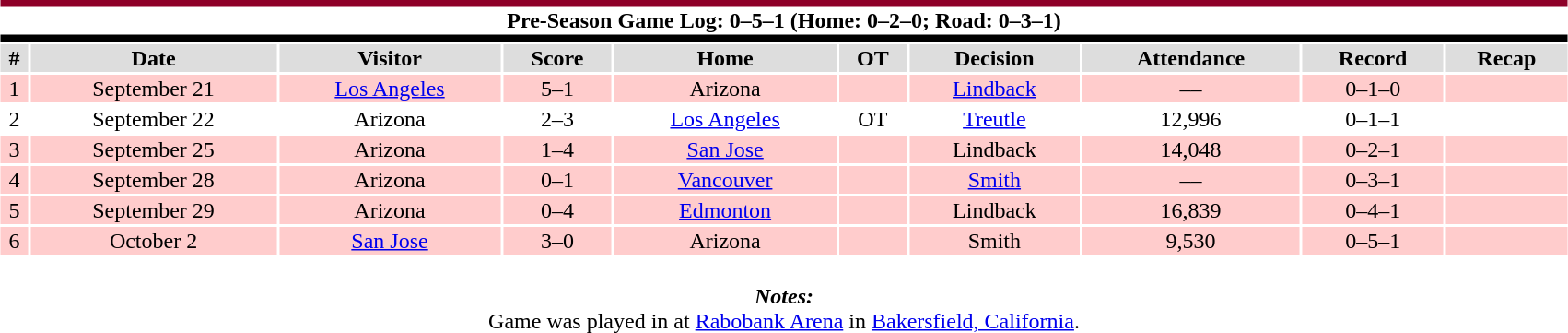<table class="toccolours collapsible collapsed" style="width:90%; clear:both; margin:1.5em auto; text-align:center;">
<tr>
<th colspan=10 style="background:#fff; border-top:#8E0028 5px solid; border-bottom:#000000 5px solid;">Pre-Season Game Log: 0–5–1 (Home: 0–2–0; Road: 0–3–1)</th>
</tr>
<tr style="text-align:center; background:#ddd;">
<th>#</th>
<th>Date</th>
<th>Visitor</th>
<th>Score</th>
<th>Home</th>
<th>OT</th>
<th>Decision</th>
<th>Attendance</th>
<th>Record</th>
<th>Recap</th>
</tr>
<tr style="text-align:center; background:#fcc;">
<td>1</td>
<td>September 21</td>
<td><a href='#'>Los Angeles</a></td>
<td>5–1</td>
<td>Arizona</td>
<td></td>
<td><a href='#'>Lindback</a></td>
<td>––</td>
<td>0–1–0</td>
<td></td>
</tr>
<tr style="text-align:center; background:#fff;">
<td>2</td>
<td>September 22</td>
<td>Arizona</td>
<td>2–3</td>
<td><a href='#'>Los Angeles</a></td>
<td>OT</td>
<td><a href='#'>Treutle</a></td>
<td>12,996</td>
<td>0–1–1</td>
<td></td>
</tr>
<tr style="text-align:center; background:#fcc;">
<td>3</td>
<td>September 25</td>
<td>Arizona</td>
<td>1–4</td>
<td><a href='#'>San Jose</a></td>
<td></td>
<td>Lindback</td>
<td>14,048</td>
<td>0–2–1</td>
<td></td>
</tr>
<tr style="text-align:center; background:#fcc;">
<td>4</td>
<td>September 28</td>
<td>Arizona</td>
<td>0–1</td>
<td><a href='#'>Vancouver</a></td>
<td></td>
<td><a href='#'>Smith</a></td>
<td>––</td>
<td>0–3–1</td>
<td></td>
</tr>
<tr style="text-align:center; background:#fcc;">
<td>5</td>
<td>September 29</td>
<td>Arizona</td>
<td>0–4</td>
<td><a href='#'>Edmonton</a></td>
<td></td>
<td>Lindback</td>
<td>16,839</td>
<td>0–4–1</td>
<td></td>
</tr>
<tr style="text-align:center; background:#fcc;">
<td>6</td>
<td>October 2</td>
<td><a href='#'>San Jose</a></td>
<td>3–0</td>
<td>Arizona</td>
<td></td>
<td>Smith</td>
<td>9,530</td>
<td>0–5–1</td>
<td></td>
</tr>
<tr>
<td colspan="10" style="text-align:center;"><br><strong><em>Notes:</em></strong><br>
Game was played in at <a href='#'>Rabobank Arena</a> in <a href='#'>Bakersfield, California</a>.</td>
</tr>
</table>
